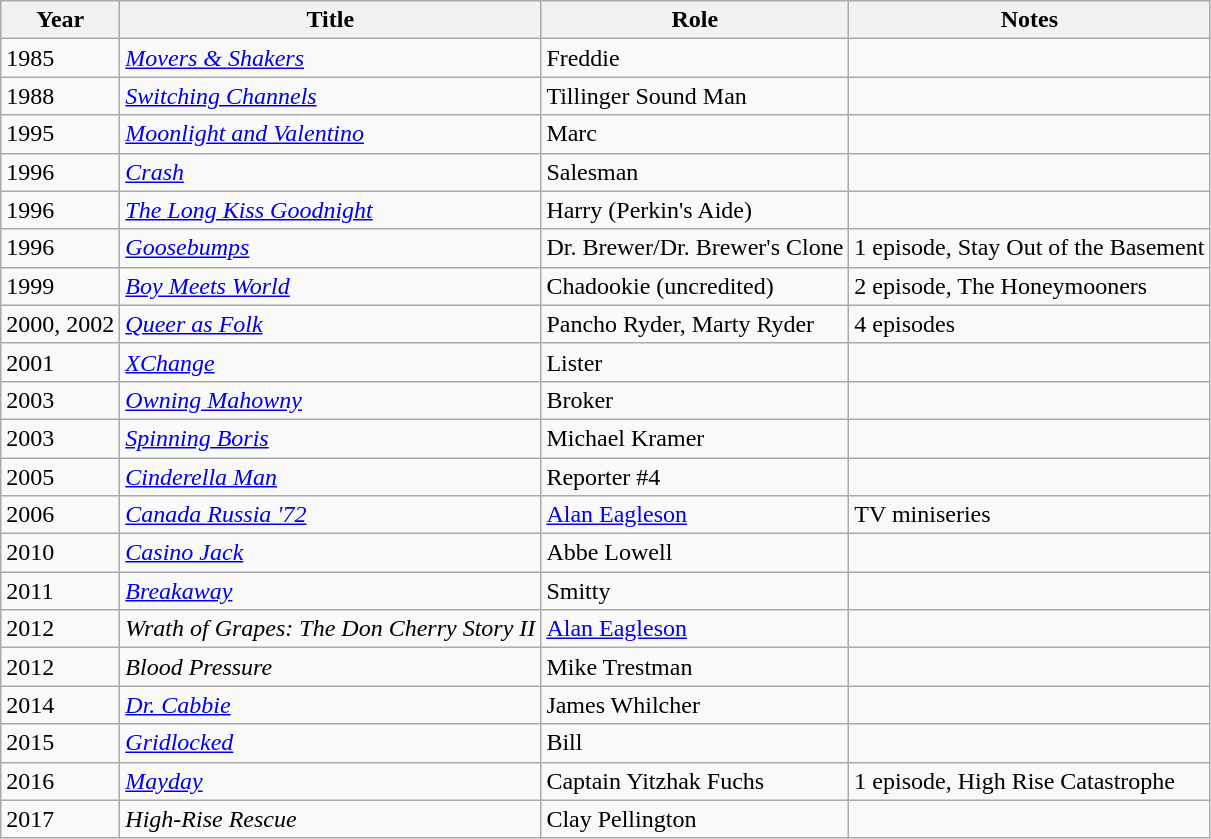<table class="wikitable sortable">
<tr>
<th>Year</th>
<th>Title</th>
<th>Role</th>
<th class="unsortable">Notes</th>
</tr>
<tr>
<td>1985</td>
<td><em><a href='#'>Movers & Shakers</a></em></td>
<td>Freddie</td>
<td></td>
</tr>
<tr>
<td>1988</td>
<td><em><a href='#'>Switching Channels</a></em></td>
<td>Tillinger Sound Man</td>
<td></td>
</tr>
<tr>
<td>1995</td>
<td><em><a href='#'>Moonlight and Valentino</a></em></td>
<td>Marc</td>
<td></td>
</tr>
<tr>
<td>1996</td>
<td><em><a href='#'>Crash</a></em></td>
<td>Salesman</td>
<td></td>
</tr>
<tr>
<td>1996</td>
<td data-sort-value="Long Kiss Goodnight, The"><em><a href='#'>The Long Kiss Goodnight</a></em></td>
<td>Harry (Perkin's Aide)</td>
<td></td>
</tr>
<tr>
<td>1996</td>
<td><em><a href='#'>Goosebumps</a></em></td>
<td>Dr. Brewer/Dr. Brewer's Clone</td>
<td>1 episode, Stay Out of the Basement</td>
</tr>
<tr>
<td>1999</td>
<td><em><a href='#'>Boy Meets World</a></em></td>
<td>Chadookie (uncredited)</td>
<td>2 episode, The Honeymooners</td>
</tr>
<tr>
<td>2000, 2002</td>
<td><em><a href='#'>Queer as Folk</a></em></td>
<td>Pancho Ryder, Marty Ryder</td>
<td>4 episodes</td>
</tr>
<tr>
<td>2001</td>
<td><em><a href='#'>XChange</a></em></td>
<td>Lister</td>
<td></td>
</tr>
<tr>
<td>2003</td>
<td><em><a href='#'>Owning Mahowny</a></em></td>
<td>Broker</td>
<td></td>
</tr>
<tr>
<td>2003</td>
<td><em><a href='#'>Spinning Boris</a></em></td>
<td>Michael Kramer</td>
<td></td>
</tr>
<tr>
<td>2005</td>
<td><em><a href='#'>Cinderella Man</a></em></td>
<td>Reporter #4</td>
<td></td>
</tr>
<tr>
<td>2006</td>
<td><em><a href='#'>Canada Russia '72</a></em></td>
<td><a href='#'>Alan Eagleson</a></td>
<td>TV miniseries</td>
</tr>
<tr>
<td>2010</td>
<td><em><a href='#'>Casino Jack</a></em></td>
<td>Abbe Lowell</td>
<td></td>
</tr>
<tr>
<td>2011</td>
<td><em><a href='#'>Breakaway</a></em></td>
<td>Smitty</td>
<td></td>
</tr>
<tr>
<td>2012</td>
<td><em>Wrath of Grapes: The Don Cherry Story II</em></td>
<td><a href='#'>Alan Eagleson</a></td>
<td></td>
</tr>
<tr>
<td>2012</td>
<td><em>Blood Pressure</em></td>
<td>Mike Trestman</td>
<td></td>
</tr>
<tr>
<td>2014</td>
<td><em><a href='#'>Dr. Cabbie</a></em></td>
<td>James Whilcher</td>
<td></td>
</tr>
<tr>
<td>2015</td>
<td><em><a href='#'>Gridlocked</a></em></td>
<td>Bill</td>
<td></td>
</tr>
<tr>
<td>2016</td>
<td><em><a href='#'>Mayday</a></em></td>
<td>Captain Yitzhak Fuchs</td>
<td>1 episode, High Rise Catastrophe</td>
</tr>
<tr>
<td>2017</td>
<td><em>High-Rise Rescue</em></td>
<td>Clay Pellington</td>
<td></td>
</tr>
</table>
